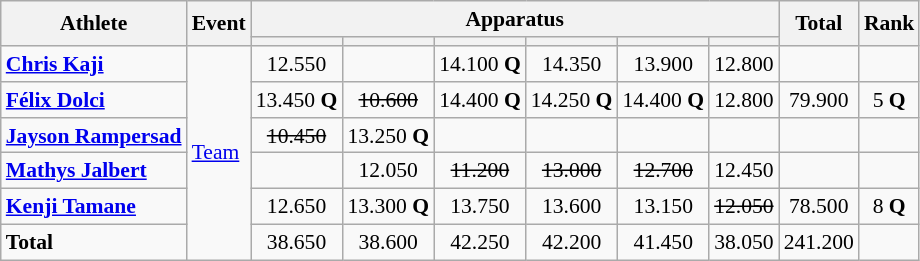<table class=wikitable style=font-size:90%;text-align:center>
<tr>
<th rowspan=2>Athlete</th>
<th rowspan=2>Event</th>
<th colspan=6>Apparatus</th>
<th rowspan=2>Total</th>
<th rowspan=2>Rank</th>
</tr>
<tr style=font-size:95%>
<th></th>
<th></th>
<th></th>
<th></th>
<th></th>
<th></th>
</tr>
<tr>
<td align=left><strong><a href='#'>Chris Kaji</a></strong></td>
<td align=left rowspan=6><a href='#'>Team</a></td>
<td>12.550</td>
<td></td>
<td>14.100 <strong>Q</strong></td>
<td>14.350</td>
<td>13.900</td>
<td>12.800</td>
<td></td>
<td></td>
</tr>
<tr>
<td align=left><strong><a href='#'>Félix Dolci</a></strong></td>
<td>13.450	<strong>Q</strong></td>
<td><s>10.600</s></td>
<td>14.400	<strong>Q</strong></td>
<td>14.250	<strong>Q</strong></td>
<td>14.400	<strong>Q</strong></td>
<td>12.800</td>
<td>79.900</td>
<td>5 <strong>Q</strong></td>
</tr>
<tr>
<td align=left><strong><a href='#'>Jayson Rampersad</a></strong></td>
<td><s>10.450</s></td>
<td>13.250 <strong>Q</strong></td>
<td></td>
<td></td>
<td></td>
<td></td>
<td></td>
<td></td>
</tr>
<tr>
<td align=left><strong><a href='#'>Mathys Jalbert</a></strong></td>
<td></td>
<td>12.050</td>
<td><s>11.200</s></td>
<td><s>13.000</s></td>
<td><s>12.700</s></td>
<td>12.450</td>
<td></td>
<td></td>
</tr>
<tr>
<td align=left><strong><a href='#'>Kenji Tamane</a></strong></td>
<td>12.650</td>
<td>13.300	<strong>Q</strong></td>
<td>13.750</td>
<td>13.600</td>
<td>13.150</td>
<td><s>12.050</s></td>
<td>78.500</td>
<td>8 <strong>Q</strong></td>
</tr>
<tr>
<td align=left><strong>Total</strong></td>
<td>38.650</td>
<td>38.600</td>
<td>42.250</td>
<td>42.200</td>
<td>41.450</td>
<td>38.050</td>
<td>241.200</td>
<td></td>
</tr>
</table>
